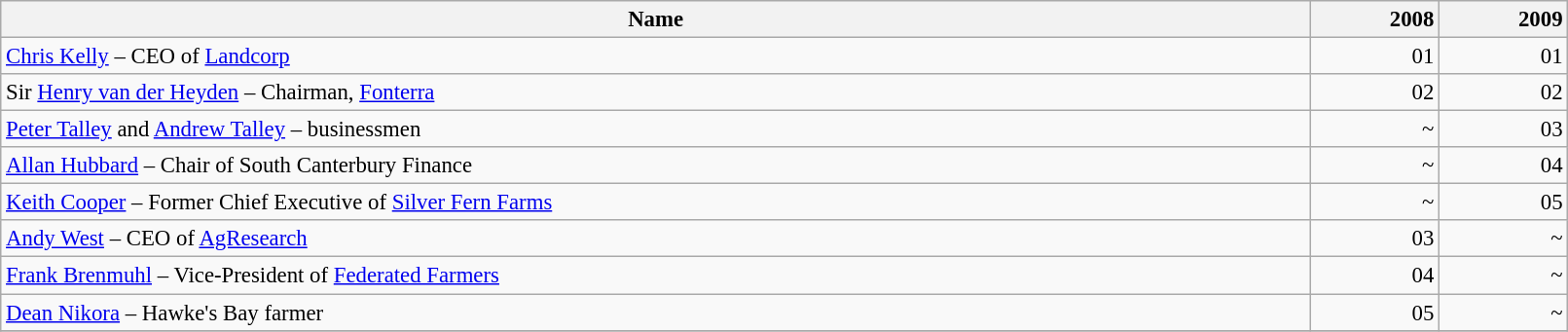<table class="wikitable sortable" width="85%" style="font-size:95%;">
<tr>
<th>Name</th>
<th style="text-align: right;">2008</th>
<th style="text-align: right;">2009</th>
</tr>
<tr>
<td><a href='#'>Chris Kelly</a> – CEO of <a href='#'>Landcorp</a></td>
<td style="text-align: right;">01</td>
<td style="text-align: right;">01</td>
</tr>
<tr>
<td>Sir <a href='#'>Henry van der Heyden</a> – Chairman, <a href='#'>Fonterra</a></td>
<td style="text-align: right;">02</td>
<td style="text-align: right;">02</td>
</tr>
<tr>
<td><a href='#'>Peter Talley</a> and <a href='#'>Andrew Talley</a> – businessmen</td>
<td style="text-align: right;">~</td>
<td style="text-align: right;">03</td>
</tr>
<tr>
<td><a href='#'>Allan Hubbard</a> – Chair of South Canterbury Finance</td>
<td style="text-align: right;">~</td>
<td style="text-align: right;">04</td>
</tr>
<tr>
<td><a href='#'>Keith Cooper</a> – Former Chief Executive of <a href='#'>Silver Fern Farms</a></td>
<td style="text-align: right;">~</td>
<td style="text-align: right;">05</td>
</tr>
<tr>
<td><a href='#'>Andy West</a> – CEO of <a href='#'>AgResearch</a></td>
<td style="text-align: right;">03</td>
<td style="text-align: right;">~</td>
</tr>
<tr>
<td><a href='#'>Frank Brenmuhl</a> – Vice-President of <a href='#'>Federated Farmers</a></td>
<td style="text-align: right;">04</td>
<td style="text-align: right;">~</td>
</tr>
<tr>
<td><a href='#'>Dean Nikora</a> – Hawke's Bay farmer</td>
<td style="text-align: right;">05</td>
<td style="text-align: right;">~</td>
</tr>
<tr>
</tr>
</table>
